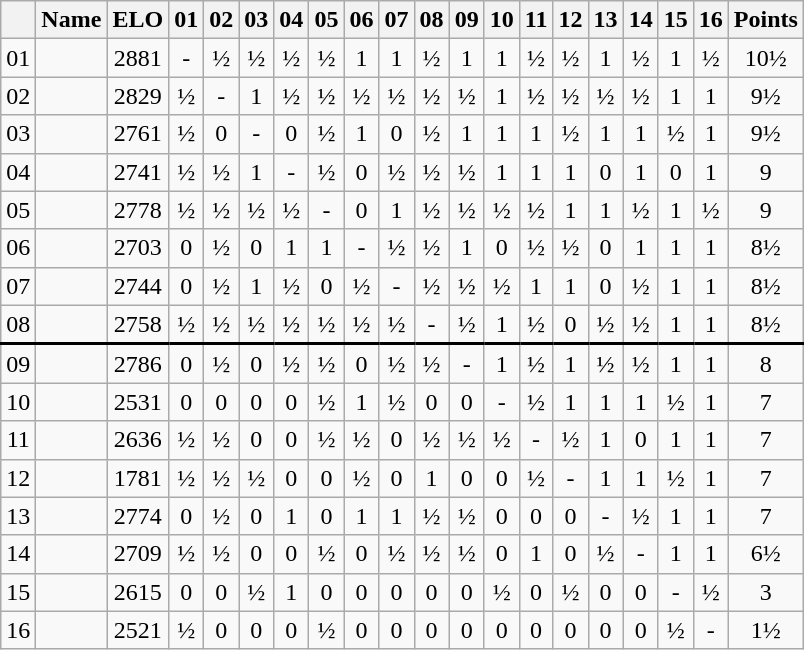<table class="wikitable" style="text-align:center;">
<tr>
<th></th>
<th>Name</th>
<th>ELO</th>
<th>01</th>
<th>02</th>
<th>03</th>
<th>04</th>
<th>05</th>
<th>06</th>
<th>07</th>
<th>08</th>
<th>09</th>
<th>10</th>
<th>11</th>
<th>12</th>
<th>13</th>
<th>14</th>
<th>15</th>
<th>16</th>
<th>Points</th>
</tr>
<tr>
<td>01</td>
<td style="text-align:left;" data-sort-value="Carlsen"></td>
<td>2881</td>
<td>-</td>
<td>½</td>
<td>½</td>
<td>½</td>
<td>½</td>
<td>1</td>
<td>1</td>
<td>½</td>
<td>1</td>
<td>1</td>
<td>½</td>
<td>½</td>
<td>1</td>
<td>½</td>
<td>1</td>
<td>½</td>
<td>10½</td>
</tr>
<tr>
<td>02</td>
<td style="text-align:left;" data-sort-value="Nakamura"></td>
<td>2829</td>
<td>½</td>
<td>-</td>
<td>1</td>
<td>½</td>
<td>½</td>
<td>½</td>
<td>½</td>
<td>½</td>
<td>½</td>
<td>1</td>
<td>½</td>
<td>½</td>
<td>½</td>
<td>½</td>
<td>1</td>
<td>1</td>
<td>9½</td>
</tr>
<tr>
<td>03</td>
<td style="text-align:left;" data-sort-value="Mamedyarov"></td>
<td>2761</td>
<td>½</td>
<td>0</td>
<td>-</td>
<td>0</td>
<td>½</td>
<td>1</td>
<td>0</td>
<td>½</td>
<td>1</td>
<td>1</td>
<td>1</td>
<td>½</td>
<td>1</td>
<td>1</td>
<td>½</td>
<td>1</td>
<td>9½</td>
</tr>
<tr>
<td>04</td>
<td style="text-align:left;" data-sort-value="So"></td>
<td>2741</td>
<td>½</td>
<td>½</td>
<td>1</td>
<td>-</td>
<td>½</td>
<td>0</td>
<td>½</td>
<td>½</td>
<td>½</td>
<td>1</td>
<td>1</td>
<td>1</td>
<td>0</td>
<td>1</td>
<td>0</td>
<td>1</td>
<td>9</td>
</tr>
<tr>
<td>05</td>
<td style="text-align:left;" data-sort-value="Aronian"></td>
<td>2778</td>
<td>½</td>
<td>½</td>
<td>½</td>
<td>½</td>
<td>-</td>
<td>0</td>
<td>1</td>
<td>½</td>
<td>½</td>
<td>½</td>
<td>½</td>
<td>1</td>
<td>1</td>
<td>½</td>
<td>1</td>
<td>½</td>
<td>9</td>
</tr>
<tr>
<td>06</td>
<td style="text-align:left;" data-sort-value="Firouzja"></td>
<td>2703</td>
<td>0</td>
<td>½</td>
<td>0</td>
<td>1</td>
<td>1</td>
<td>-</td>
<td>½</td>
<td>½</td>
<td>1</td>
<td>0</td>
<td>½</td>
<td>½</td>
<td>0</td>
<td>1</td>
<td>1</td>
<td>1</td>
<td>8½</td>
</tr>
<tr>
<td>07</td>
<td style="text-align:left;" data-sort-value="Lê"></td>
<td>2744</td>
<td>0</td>
<td>½</td>
<td>1</td>
<td>½</td>
<td>0</td>
<td>½</td>
<td>-</td>
<td>½</td>
<td>½</td>
<td>½</td>
<td>1</td>
<td>1</td>
<td>0</td>
<td>½</td>
<td>1</td>
<td>1</td>
<td>8½</td>
</tr>
<tr>
<td>08</td>
<td style="text-align:left;" data-sort-value="Radjabov"></td>
<td>2758</td>
<td>½</td>
<td>½</td>
<td>½</td>
<td>½</td>
<td>½</td>
<td>½</td>
<td>½</td>
<td>-</td>
<td>½</td>
<td>1</td>
<td>½</td>
<td>0</td>
<td>½</td>
<td>½</td>
<td>1</td>
<td>1</td>
<td>8½</td>
</tr>
<tr>
<td style="border-top: 2px solid #000000;">09</td>
<td style="text-align:left; border-top: 2px solid #000000;" data-sort-value="Domínguez"></td>
<td style="border-top: 2px solid #000000;">2786</td>
<td style="border-top: 2px solid #000000;">0</td>
<td style="border-top: 2px solid #000000;">½</td>
<td style="border-top: 2px solid #000000;">0</td>
<td style="border-top: 2px solid #000000;">½</td>
<td style="border-top: 2px solid #000000;">½</td>
<td style="border-top: 2px solid #000000;">0</td>
<td style="border-top: 2px solid #000000;">½</td>
<td style="border-top: 2px solid #000000;">½</td>
<td style="border-top: 2px solid #000000;">-</td>
<td style="border-top: 2px solid #000000;">1</td>
<td style="border-top: 2px solid #000000;">½</td>
<td style="border-top: 2px solid #000000;">1</td>
<td style="border-top: 2px solid #000000;">½</td>
<td style="border-top: 2px solid #000000;">½</td>
<td style="border-top: 2px solid #000000;">1</td>
<td style="border-top: 2px solid #000000;">1</td>
<td style="border-top: 2px solid #000000;">8</td>
</tr>
<tr>
<td>10</td>
<td style="text-align:left;" data-sort-value="Tari"></td>
<td>2531</td>
<td>0</td>
<td>0</td>
<td>0</td>
<td>0</td>
<td>½</td>
<td>1</td>
<td>½</td>
<td>0</td>
<td>0</td>
<td>-</td>
<td>½</td>
<td>1</td>
<td>1</td>
<td>1</td>
<td>½</td>
<td>1</td>
<td>7</td>
</tr>
<tr>
<td>11</td>
<td style="text-align:left;" data-sort-value="Gujrathi"></td>
<td>2636</td>
<td>½</td>
<td>½</td>
<td>0</td>
<td>0</td>
<td>½</td>
<td>½</td>
<td>0</td>
<td>½</td>
<td>½</td>
<td>½</td>
<td>-</td>
<td>½</td>
<td>1</td>
<td>0</td>
<td>1</td>
<td>1</td>
<td>7</td>
</tr>
<tr>
<td>12</td>
<td style="text-align:left;" data-sort-value="Praggnanandhaa"></td>
<td>1781</td>
<td>½</td>
<td>½</td>
<td>½</td>
<td>0</td>
<td>0</td>
<td>½</td>
<td>0</td>
<td>1</td>
<td>0</td>
<td>0</td>
<td>½</td>
<td>-</td>
<td>1</td>
<td>1</td>
<td>½</td>
<td>1</td>
<td>7</td>
</tr>
<tr>
<td>13</td>
<td style="text-align:left;" data-sort-value="Duda"></td>
<td>2774</td>
<td>0</td>
<td>½</td>
<td>0</td>
<td>1</td>
<td>0</td>
<td>1</td>
<td>1</td>
<td>½</td>
<td>½</td>
<td>0</td>
<td>0</td>
<td>0</td>
<td>-</td>
<td>½</td>
<td>1</td>
<td>1</td>
<td>7</td>
</tr>
<tr>
<td>14</td>
<td style="text-align:left;" data-sort-value="Karjakin"></td>
<td>2709</td>
<td>½</td>
<td>½</td>
<td>0</td>
<td>0</td>
<td>½</td>
<td>0</td>
<td>½</td>
<td>½</td>
<td>½</td>
<td>0</td>
<td>1</td>
<td>0</td>
<td>½</td>
<td>-</td>
<td>1</td>
<td>1</td>
<td>6½</td>
</tr>
<tr>
<td>15</td>
<td style="text-align:left;" data-sort-value="Jones"></td>
<td>2615</td>
<td>0</td>
<td>0</td>
<td>½</td>
<td>1</td>
<td>0</td>
<td>0</td>
<td>0</td>
<td>0</td>
<td>0</td>
<td>½</td>
<td>0</td>
<td>½</td>
<td>0</td>
<td>0</td>
<td>-</td>
<td>½</td>
<td>3</td>
</tr>
<tr>
<td>16</td>
<td style="text-align:left;" data-sort-value="Christiansen"></td>
<td>2521</td>
<td>½</td>
<td>0</td>
<td>0</td>
<td>0</td>
<td>½</td>
<td>0</td>
<td>0</td>
<td>0</td>
<td>0</td>
<td>0</td>
<td>0</td>
<td>0</td>
<td>0</td>
<td>0</td>
<td>½</td>
<td>-</td>
<td>1½</td>
</tr>
</table>
